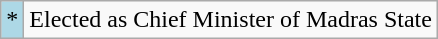<table class="wikitable">
<tr>
<td style="background-color:#ADD8E6">*</td>
<td>Elected as Chief Minister of Madras State</td>
</tr>
</table>
